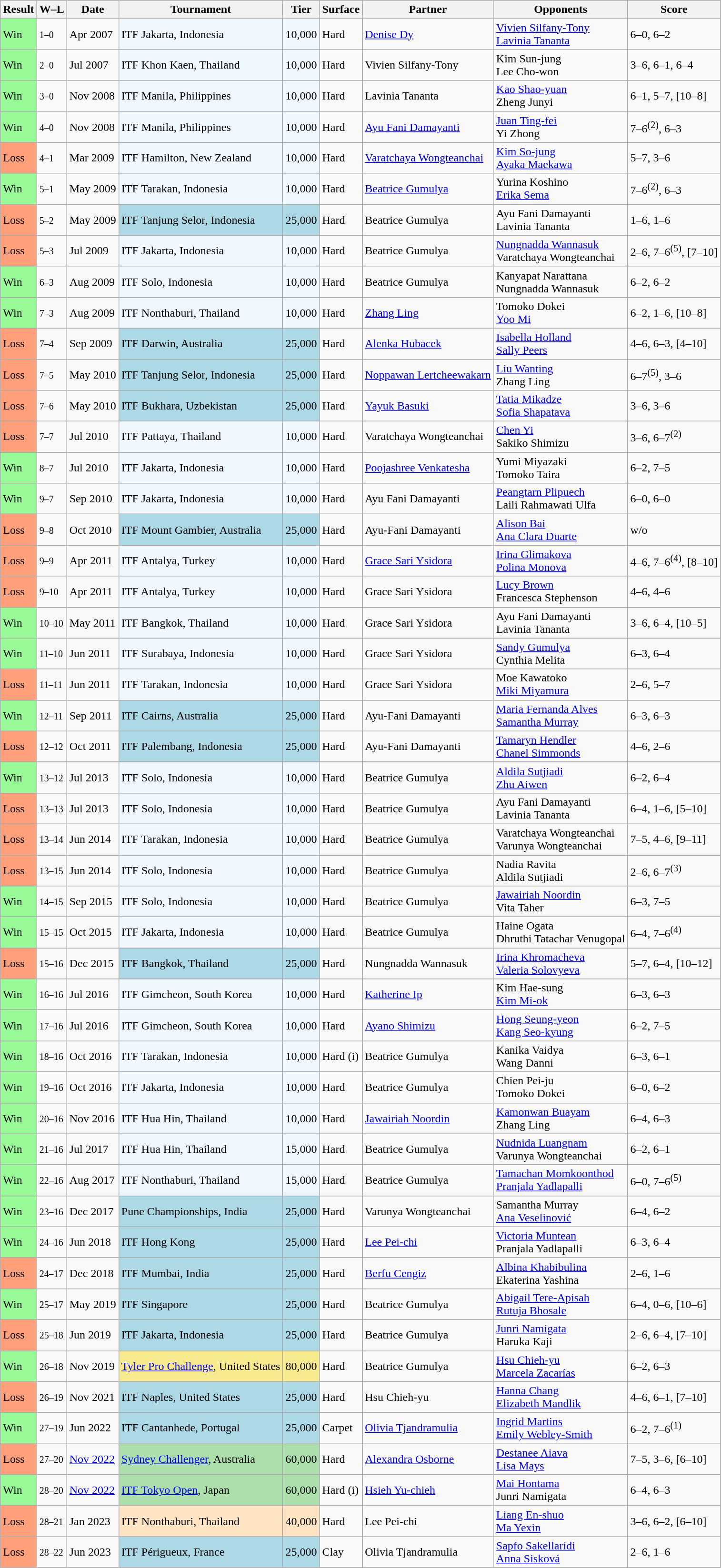<table class="sortable wikitable">
<tr>
<th>Result</th>
<th class="unsortable">W–L</th>
<th>Date</th>
<th>Tournament</th>
<th>Tier</th>
<th>Surface</th>
<th>Partner</th>
<th>Opponents</th>
<th class="unsortable">Score</th>
</tr>
<tr>
<td bgcolor="98FB98">Win</td>
<td><small>1–0</small></td>
<td>Apr 2007</td>
<td style="background:#f0f8ff;">ITF Jakarta, Indonesia</td>
<td style="background:#f0f8ff;">10,000</td>
<td>Hard</td>
<td> <a href='#'>Denise Dy</a></td>
<td> <a href='#'>Vivien Silfany-Tony</a> <br>  <a href='#'>Lavinia Tananta</a></td>
<td>6–0, 6–2</td>
</tr>
<tr>
<td bgcolor="98FB98">Win</td>
<td><small>2–0</small></td>
<td>Jul 2007</td>
<td style="background:#f0f8ff;">ITF Khon Kaen, Thailand</td>
<td style="background:#f0f8ff;">10,000</td>
<td>Hard</td>
<td> Vivien Silfany-Tony</td>
<td> Kim Sun-jung <br>  Lee Cho-won</td>
<td>3–6, 6–1, 6–4</td>
</tr>
<tr>
<td bgcolor="98FB98">Win</td>
<td><small>3–0</small></td>
<td>Nov 2008</td>
<td style="background:#f0f8ff;">ITF Manila, Philippines</td>
<td style="background:#f0f8ff;">10,000</td>
<td>Hard</td>
<td> Lavinia Tananta</td>
<td> <a href='#'>Kao Shao-yuan</a> <br>  Zheng Junyi</td>
<td>6–1, 5–7, [10–8]</td>
</tr>
<tr>
<td bgcolor="98FB98">Win</td>
<td><small>4–0</small></td>
<td>Nov 2008</td>
<td style="background:#f0f8ff;">ITF Manila, Philippines</td>
<td style="background:#f0f8ff;">10,000</td>
<td>Hard</td>
<td> <a href='#'>Ayu Fani Damayanti</a></td>
<td> <a href='#'>Juan Ting-fei</a> <br>  Yi Zhong</td>
<td>7–6<sup>(2)</sup>, 6–3</td>
</tr>
<tr>
<td bgcolor="FFA07A">Loss</td>
<td><small>4–1</small></td>
<td>Mar 2009</td>
<td style="background:#f0f8ff;">ITF Hamilton, New Zealand</td>
<td style="background:#f0f8ff;">10,000</td>
<td>Hard</td>
<td> <a href='#'>Varatchaya Wongteanchai</a></td>
<td> <a href='#'>Kim So-jung</a> <br>  <a href='#'>Ayaka Maekawa</a></td>
<td>5–7, 3–6</td>
</tr>
<tr>
<td bgcolor="98FB98">Win</td>
<td><small>5–1</small></td>
<td>May 2009</td>
<td style="background:#f0f8ff;">ITF Tarakan, Indonesia</td>
<td style="background:#f0f8ff;">10,000</td>
<td>Hard</td>
<td> <a href='#'>Beatrice Gumulya</a></td>
<td> Yurina Koshino <br>  <a href='#'>Erika Sema</a></td>
<td>7–6<sup>(2)</sup>, 6–3</td>
</tr>
<tr>
<td bgcolor="FFA07A">Loss</td>
<td><small>5–2</small></td>
<td>May 2009</td>
<td style="background:lightblue;">ITF Tanjung Selor, Indonesia</td>
<td style="background:lightblue;">25,000</td>
<td>Hard</td>
<td> Beatrice Gumulya</td>
<td> Ayu Fani Damayanti <br>  Lavinia Tananta</td>
<td>1–6, 1–6</td>
</tr>
<tr>
<td bgcolor="FFA07A">Loss</td>
<td><small>5–3</small></td>
<td>Jul 2009</td>
<td style="background:#f0f8ff;">ITF Jakarta, Indonesia</td>
<td style="background:#f0f8ff;">10,000</td>
<td>Hard</td>
<td> Beatrice Gumulya</td>
<td> <a href='#'>Nungnadda Wannasuk</a> <br>  Varatchaya Wongteanchai</td>
<td>2–6, 7–6<sup>(5)</sup>, [7–10]</td>
</tr>
<tr>
<td bgcolor="98FB98">Win</td>
<td><small>6–3</small></td>
<td>Aug 2009</td>
<td style="background:#f0f8ff;">ITF Solo, Indonesia</td>
<td style="background:#f0f8ff;">10,000</td>
<td>Hard</td>
<td> Beatrice Gumulya</td>
<td> Kanyapat Narattana <br>  Nungnadda Wannasuk</td>
<td>6–2, 6–2</td>
</tr>
<tr>
<td bgcolor="98FB98">Win</td>
<td><small>7–3</small></td>
<td>Aug 2009</td>
<td style="background:#f0f8ff;">ITF Nonthaburi, Thailand</td>
<td style="background:#f0f8ff;">10,000</td>
<td>Hard</td>
<td> <a href='#'>Zhang Ling</a></td>
<td> Tomoko Dokei <br>  <a href='#'>Yoo Mi</a></td>
<td>6–2, 1–6, [10–8]</td>
</tr>
<tr>
<td bgcolor="FFA07A">Loss</td>
<td><small>7–4</small></td>
<td>Sep 2009</td>
<td style="background:lightblue;">ITF Darwin, Australia</td>
<td style="background:lightblue;">25,000</td>
<td>Hard</td>
<td> <a href='#'>Alenka Hubacek</a></td>
<td> <a href='#'>Isabella Holland</a> <br>  <a href='#'>Sally Peers</a></td>
<td>4–6, 6–3, [4–10]</td>
</tr>
<tr>
<td bgcolor="FFA07A">Loss</td>
<td><small>7–5</small></td>
<td>May 2010</td>
<td style="background:lightblue;">ITF Tanjung Selor, Indonesia</td>
<td style="background:lightblue;">25,000</td>
<td>Hard</td>
<td> <a href='#'>Noppawan Lertcheewakarn</a></td>
<td> <a href='#'>Liu Wanting</a> <br>  Zhang Ling</td>
<td>6–7<sup>(5)</sup>, 3–6</td>
</tr>
<tr>
<td bgcolor="FFA07A">Loss</td>
<td><small>7–6</small></td>
<td>May 2010</td>
<td style="background:lightblue;">ITF Bukhara, Uzbekistan</td>
<td style="background:lightblue;">25,000</td>
<td>Hard</td>
<td> <a href='#'>Yayuk Basuki</a></td>
<td> <a href='#'>Tatia Mikadze</a> <br>  <a href='#'>Sofia Shapatava</a></td>
<td>3–6, 3–6</td>
</tr>
<tr>
<td bgcolor="FFA07A">Loss</td>
<td><small>7–7</small></td>
<td>Jul 2010</td>
<td style="background:#f0f8ff;">ITF Pattaya, Thailand</td>
<td style="background:#f0f8ff;">10,000</td>
<td>Hard</td>
<td> Varatchaya Wongteanchai</td>
<td> <a href='#'>Chen Yi</a> <br>  Sakiko Shimizu</td>
<td>3–6, 6–7<sup>(2)</sup></td>
</tr>
<tr>
<td bgcolor="98FB98">Win</td>
<td><small>8–7</small></td>
<td>Jul 2010</td>
<td style="background:#f0f8ff;">ITF Jakarta, Indonesia</td>
<td style="background:#f0f8ff;">10,000</td>
<td>Hard</td>
<td> <a href='#'>Poojashree Venkatesha</a></td>
<td> Yumi Miyazaki <br>  Tomoko Taira</td>
<td>6–2, 7–5</td>
</tr>
<tr .>
<td bgcolor="98FB98">Win</td>
<td><small>9–7</small></td>
<td>Sep 2010</td>
<td style="background:#f0f8ff;">ITF Jakarta, Indonesia</td>
<td style="background:#f0f8ff;">10,000</td>
<td>Hard</td>
<td> Ayu Fani Damayanti</td>
<td> <a href='#'>Peangtarn Plipuech</a> <br>  Laili Rahmawati Ulfa</td>
<td>6–0, 6–0</td>
</tr>
<tr>
<td bgcolor="FFA07A">Loss</td>
<td><small>9–8</small></td>
<td>Oct 2010</td>
<td style="background:lightblue;">ITF Mount Gambier, Australia</td>
<td style="background:lightblue;">25,000</td>
<td>Hard</td>
<td> Ayu-Fani Damayanti</td>
<td> <a href='#'>Alison Bai</a> <br>  <a href='#'>Ana Clara Duarte</a></td>
<td>w/o</td>
</tr>
<tr>
<td bgcolor="FFA07A">Loss</td>
<td><small>9–9</small></td>
<td>Apr 2011</td>
<td style="background:#f0f8ff;">ITF Antalya, Turkey</td>
<td style="background:#f0f8ff;">10,000</td>
<td>Hard</td>
<td> <a href='#'>Grace Sari Ysidora</a></td>
<td> <a href='#'>Irina Glimakova</a> <br>  <a href='#'>Polina Monova</a></td>
<td>4–6, 7–6<sup>(4)</sup>, [8–10]</td>
</tr>
<tr>
<td bgcolor="FFA07A">Loss</td>
<td><small>9–10</small></td>
<td>Apr 2011</td>
<td style="background:#f0f8ff;">ITF Antalya, Turkey</td>
<td style="background:#f0f8ff;">10,000</td>
<td>Hard</td>
<td> Grace Sari Ysidora</td>
<td> <a href='#'>Lucy Brown</a>  <br>  Francesca Stephenson</td>
<td>4–6, 4–6</td>
</tr>
<tr>
<td bgcolor="98FB98">Win</td>
<td><small>10–10</small></td>
<td>May 2011</td>
<td style="background:#f0f8ff;">ITF Bangkok, Thailand</td>
<td style="background:#f0f8ff;">10,000</td>
<td>Hard</td>
<td> Grace Sari Ysidora</td>
<td> Ayu Fani Damayanti <br>  Lavinia Tananta</td>
<td>3–6, 6–4, [10–5]</td>
</tr>
<tr>
<td bgcolor="98FB98">Win</td>
<td><small>11–10</small></td>
<td>Jun 2011</td>
<td style="background:#f0f8ff;">ITF Surabaya, Indonesia</td>
<td style="background:#f0f8ff;">10,000</td>
<td>Hard</td>
<td> Grace Sari Ysidora</td>
<td> <a href='#'>Sandy Gumulya</a> <br>  Cynthia Melita</td>
<td>6–3, 6–4</td>
</tr>
<tr>
<td bgcolor="FFA07A">Loss</td>
<td><small>11–11</small></td>
<td>Jun 2011</td>
<td style="background:#f0f8ff;">ITF Tarakan, Indonesia</td>
<td style="background:#f0f8ff;">10,000</td>
<td>Hard</td>
<td> Grace Sari Ysidora</td>
<td> Moe Kawatoko <br>  <a href='#'>Miki Miyamura</a></td>
<td>2–6, 5–7</td>
</tr>
<tr>
<td bgcolor="98FB98">Win</td>
<td><small>12–11</small></td>
<td>Sep 2011</td>
<td style="background:lightblue;">ITF Cairns, Australia</td>
<td style="background:lightblue;">25,000</td>
<td>Hard</td>
<td> Ayu-Fani Damayanti</td>
<td> <a href='#'>Maria Fernanda Alves</a> <br>  <a href='#'>Samantha Murray</a></td>
<td>6–3, 6–3</td>
</tr>
<tr>
<td bgcolor="FFA07A">Loss</td>
<td><small>12–12</small></td>
<td>Oct 2011</td>
<td style="background:lightblue;">ITF Palembang, Indonesia</td>
<td style="background:lightblue;">25,000</td>
<td>Hard</td>
<td> Ayu-Fani Damayanti</td>
<td> <a href='#'>Tamaryn Hendler</a> <br>  <a href='#'>Chanel Simmonds</a></td>
<td>4–6, 2–6</td>
</tr>
<tr>
<td bgcolor="98FB98">Win</td>
<td><small>13–12</small></td>
<td>Jul 2013</td>
<td style="background:#f0f8ff;">ITF Solo, Indonesia</td>
<td style="background:#f0f8ff;">10,000</td>
<td>Hard</td>
<td> Beatrice Gumulya</td>
<td> <a href='#'>Aldila Sutjiadi</a> <br>  <a href='#'>Zhu Aiwen</a></td>
<td>6–2, 6–4</td>
</tr>
<tr>
<td bgcolor="FFA07A">Loss</td>
<td><small>13–13</small></td>
<td>Jul 2013</td>
<td style="background:#f0f8ff;">ITF Solo, Indonesia</td>
<td style="background:#f0f8ff;">10,000</td>
<td>Hard</td>
<td> Beatrice Gumulya</td>
<td> Ayu Fani Damayanti <br>  Lavinia Tananta</td>
<td>6–4, 1–6, [5–10]</td>
</tr>
<tr>
<td bgcolor="FFA07A">Loss</td>
<td><small>13–14</small></td>
<td>Jun 2014</td>
<td style="background:#f0f8ff;">ITF Tarakan, Indonesia</td>
<td style="background:#f0f8ff;">10,000</td>
<td>Hard</td>
<td> Beatrice Gumulya</td>
<td> Varatchaya Wongteanchai <br>  Varunya Wongteanchai</td>
<td>7–5, 4–6, [9–11]</td>
</tr>
<tr>
<td bgcolor="FFA07A">Loss</td>
<td><small>13–15</small></td>
<td>Jun 2014</td>
<td style="background:#f0f8ff;">ITF Solo, Indonesia</td>
<td style="background:#f0f8ff;">10,000</td>
<td>Hard</td>
<td> Beatrice Gumulya</td>
<td> Nadia Ravita <br>  Aldila Sutjiadi</td>
<td>2–6, 6–7<sup>(3)</sup></td>
</tr>
<tr>
<td style="background:#98fb98;">Win</td>
<td><small>14–15</small></td>
<td>Sep 2015</td>
<td style="background:#f0f8ff;">ITF Solo, Indonesia</td>
<td style="background:#f0f8ff;">10,000</td>
<td>Hard</td>
<td> Beatrice Gumulya</td>
<td> <a href='#'>Jawairiah Noordin</a> <br>  Vita Taher</td>
<td>6–3, 7–5</td>
</tr>
<tr>
<td style="background:#98fb98;">Win</td>
<td><small>15–15</small></td>
<td>Oct 2015</td>
<td style="background:#f0f8ff;">ITF Jakarta, Indonesia</td>
<td style="background:#f0f8ff;">10,000</td>
<td>Hard</td>
<td> Beatrice Gumulya</td>
<td> Haine Ogata <br>  Dhruthi Tatachar Venugopal</td>
<td>6–4, 7–6<sup>(4)</sup></td>
</tr>
<tr>
<td bgcolor="FFA07A">Loss</td>
<td><small>15–16</small></td>
<td>Dec 2015</td>
<td style="background:lightblue;">ITF Bangkok, Thailand</td>
<td style="background:lightblue;">25,000</td>
<td>Hard</td>
<td> Nungnadda Wannasuk</td>
<td> <a href='#'>Irina Khromacheva</a> <br>  <a href='#'>Valeria Solovyeva</a></td>
<td>5–7, 6–4, [10–12]</td>
</tr>
<tr>
<td style="background:#98fb98;">Win</td>
<td><small>16–16</small></td>
<td>Jul 2016</td>
<td style="background:#f0f8ff;">ITF Gimcheon, South Korea</td>
<td style="background:#f0f8ff;">10,000</td>
<td>Hard</td>
<td> <a href='#'>Katherine Ip</a></td>
<td> Kim Hae-sung <br>  <a href='#'>Kim Mi-ok</a></td>
<td>6–3, 6–3</td>
</tr>
<tr>
<td style="background:#98fb98;">Win</td>
<td><small>17–16</small></td>
<td>Jul 2016</td>
<td style="background:#f0f8ff;">ITF Gimcheon, South Korea</td>
<td style="background:#f0f8ff;">10,000</td>
<td>Hard</td>
<td> <a href='#'>Ayano Shimizu</a></td>
<td> <a href='#'>Hong Seung-yeon</a> <br>  <a href='#'>Kang Seo-kyung</a></td>
<td>6–2, 7–5</td>
</tr>
<tr>
<td style="background:#98fb98;">Win</td>
<td><small>18–16</small></td>
<td>Oct 2016</td>
<td style="background:#f0f8ff;">ITF Tarakan, Indonesia</td>
<td style="background:#f0f8ff;">10,000</td>
<td>Hard (i)</td>
<td> Beatrice Gumulya</td>
<td> Kanika Vaidya <br>  Wang Danni</td>
<td>6–3, 6–1</td>
</tr>
<tr>
<td style="background:#98fb98;">Win</td>
<td><small>19–16</small></td>
<td>Oct 2016</td>
<td style="background:#f0f8ff;">ITF Jakarta, Indonesia</td>
<td style="background:#f0f8ff;">10,000</td>
<td>Hard</td>
<td> Beatrice Gumulya</td>
<td> Chien Pei-ju <br>  Tomoko Dokei</td>
<td>6–0, 6–2</td>
</tr>
<tr>
<td style="background:#98fb98;">Win</td>
<td><small>20–16</small></td>
<td>Nov 2016</td>
<td style="background:#f0f8ff;">ITF Hua Hin, Thailand</td>
<td style="background:#f0f8ff;">10,000</td>
<td>Hard</td>
<td> <a href='#'>Jawairiah Noordin</a></td>
<td> <a href='#'>Kamonwan Buayam</a> <br>  Zhang Ling</td>
<td>6–4, 6–3</td>
</tr>
<tr>
<td style="background:#98fb98;">Win</td>
<td><small>21–16</small></td>
<td>Jul 2017</td>
<td style="background:#f0f8ff;">ITF Hua Hin, Thailand</td>
<td style="background:#f0f8ff;">15,000</td>
<td>Hard</td>
<td> Beatrice Gumulya</td>
<td> <a href='#'>Nudnida Luangnam</a> <br>  Varunya Wongteanchai</td>
<td>6–2, 6–1</td>
</tr>
<tr>
<td style="background:#98fb98;">Win</td>
<td><small>22–16</small></td>
<td>Aug 2017</td>
<td style="background:#f0f8ff;">ITF Nonthaburi, Thailand</td>
<td style="background:#f0f8ff;">15,000</td>
<td>Hard</td>
<td> Beatrice Gumulya</td>
<td> <a href='#'>Tamachan Momkoonthod</a> <br>  <a href='#'>Pranjala Yadlapalli</a></td>
<td>6–0, 7–6<sup>(5)</sup></td>
</tr>
<tr>
<td style="background:#98fb98;">Win</td>
<td><small>23–16</small></td>
<td>Dec 2017</td>
<td style="background:lightblue;">Pune Championships, India</td>
<td style="background:lightblue;">25,000</td>
<td>Hard</td>
<td> Varunya Wongteanchai</td>
<td> Samantha Murray <br>  <a href='#'>Ana Veselinović</a></td>
<td>6–4, 6–2</td>
</tr>
<tr>
<td style="background:#98fb98;">Win</td>
<td><small>24–16</small></td>
<td>Jun 2018</td>
<td style="background:lightblue;">ITF Hong Kong</td>
<td style="background:lightblue;">25,000</td>
<td>Hard</td>
<td> <a href='#'>Lee Pei-chi</a></td>
<td> <a href='#'>Victoria Muntean</a> <br>  Pranjala Yadlapalli</td>
<td>6–3, 6–4</td>
</tr>
<tr>
<td bgcolor="FFA07A">Loss</td>
<td><small>24–17</small></td>
<td>Dec 2018</td>
<td style="background:lightblue;">ITF Mumbai, India</td>
<td style="background:lightblue;">25,000</td>
<td>Hard</td>
<td> <a href='#'>Berfu Cengiz</a></td>
<td> <a href='#'>Albina Khabibulina</a> <br>  Ekaterina Yashina</td>
<td>2–6, 1–6</td>
</tr>
<tr>
<td style="background:#98fb98;">Win</td>
<td><small>25–17</small></td>
<td>May 2019</td>
<td style="background:lightblue;">ITF Singapore</td>
<td style="background:lightblue;">25,000</td>
<td>Hard</td>
<td> Beatrice Gumulya</td>
<td> <a href='#'>Abigail Tere-Apisah</a> <br>  <a href='#'>Rutuja Bhosale</a></td>
<td>6–4, 0–6, [10–6]</td>
</tr>
<tr>
<td bgcolor="FFA07A">Loss</td>
<td><small>25–18</small></td>
<td>Jun 2019</td>
<td style="background:lightblue;">ITF Jakarta, Indonesia</td>
<td style="background:lightblue;">25,000</td>
<td>Hard</td>
<td> Beatrice Gumulya</td>
<td> <a href='#'>Junri Namigata</a> <br>  Haruka Kaji</td>
<td>2–6, 6–4, [7–10]</td>
</tr>
<tr>
<td style="background:#98fb98;">Win</td>
<td><small>26–18</small></td>
<td>Nov 2019</td>
<td style="background:#f7e98e;"><a href='#'>Tyler Pro Challenge</a>, United States</td>
<td style="background:#f7e98e;">80,000</td>
<td>Hard</td>
<td> Beatrice Gumulya</td>
<td> <a href='#'>Hsu Chieh-yu</a> <br>  <a href='#'>Marcela Zacarías</a></td>
<td>6–2, 6–3</td>
</tr>
<tr>
<td bgcolor="FFA07A">Loss</td>
<td><small>26–19</small></td>
<td>Nov 2021</td>
<td style="background:lightblue;">ITF Naples, United States</td>
<td style="background:lightblue;">25,000</td>
<td>Hard</td>
<td> Hsu Chieh-yu</td>
<td> <a href='#'>Hanna Chang</a> <br>  <a href='#'>Elizabeth Mandlik</a></td>
<td>4–6, 6–1, [7–10]</td>
</tr>
<tr>
<td style="background:#98fb98;">Win</td>
<td><small>27–19</small></td>
<td>Jun 2022</td>
<td style="background:lightblue;">ITF Cantanhede, Portugal</td>
<td style="background:lightblue;">25,000</td>
<td>Carpet</td>
<td> <a href='#'>Olivia Tjandramulia</a></td>
<td> <a href='#'>Ingrid Martins</a> <br>  <a href='#'>Emily Webley-Smith</a></td>
<td>6–2, 7–6<sup>(1)</sup></td>
</tr>
<tr>
<td bgcolor="FFA07A">Loss</td>
<td><small>27–20</small></td>
<td><a href='#'>Nov 2022</a></td>
<td bgcolor=addfad><a href='#'>Sydney Challenger</a>, Australia</td>
<td bgcolor=addfad>60,000</td>
<td>Hard</td>
<td> <a href='#'>Alexandra Osborne</a></td>
<td> <a href='#'>Destanee Aiava</a> <br>  <a href='#'>Lisa Mays</a></td>
<td>7–5, 3–6, [6–10]</td>
</tr>
<tr>
<td style="background:#98fb98;">Win</td>
<td><small>28–20</small></td>
<td><a href='#'>Nov 2022</a></td>
<td style="background:#addfad;"><a href='#'>ITF Tokyo Open</a>, Japan</td>
<td style="background:#addfad;">60,000</td>
<td>Hard (i)</td>
<td> <a href='#'>Hsieh Yu-chieh</a></td>
<td> <a href='#'>Mai Hontama</a> <br>  Junri Namigata</td>
<td>6–4, 6–3</td>
</tr>
<tr>
<td bgcolor=ffa07a>Loss</td>
<td><small>28–21</small></td>
<td>Jan 2023</td>
<td bgcolor=ffe4c4>ITF Nonthaburi, Thailand</td>
<td bgcolor=ffe4c4>40,000</td>
<td>Hard</td>
<td> Lee Pei-chi</td>
<td> <a href='#'>Liang En-shuo</a> <br>  <a href='#'>Ma Yexin</a></td>
<td>3–6, 6–2, [6–10]</td>
</tr>
<tr>
<td bgcolor=ffa07a>Loss</td>
<td><small>28–22</small></td>
<td>Jun 2023</td>
<td style="background:lightblue;">ITF Périgueux, France</td>
<td style="background:lightblue;">25,000</td>
<td>Clay</td>
<td> Olivia Tjandramulia</td>
<td> <a href='#'>Sapfo Sakellaridi</a> <br>  <a href='#'>Anna Sisková</a></td>
<td>2–6, 1–6</td>
</tr>
</table>
